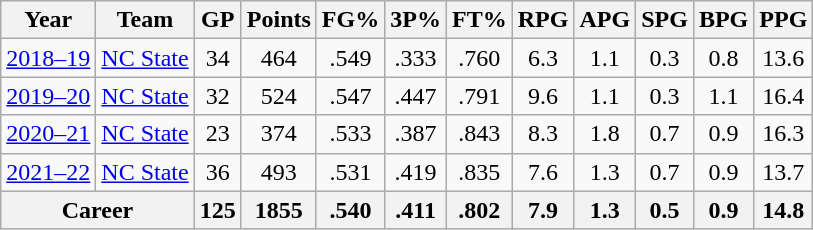<table class="wikitable"; style="text-align:center";>
<tr>
<th>Year</th>
<th>Team</th>
<th>GP</th>
<th>Points</th>
<th>FG%</th>
<th>3P%</th>
<th>FT%</th>
<th>RPG</th>
<th>APG</th>
<th>SPG</th>
<th>BPG</th>
<th>PPG</th>
</tr>
<tr>
<td><a href='#'>2018–19</a></td>
<td><a href='#'>NC State</a></td>
<td>34</td>
<td>464</td>
<td>.549</td>
<td>.333</td>
<td>.760</td>
<td>6.3</td>
<td>1.1</td>
<td>0.3</td>
<td>0.8</td>
<td>13.6</td>
</tr>
<tr>
<td><a href='#'>2019–20</a></td>
<td><a href='#'>NC State</a></td>
<td>32</td>
<td>524</td>
<td>.547</td>
<td>.447</td>
<td>.791</td>
<td>9.6</td>
<td>1.1</td>
<td>0.3</td>
<td>1.1</td>
<td>16.4</td>
</tr>
<tr>
<td><a href='#'>2020–21</a></td>
<td><a href='#'>NC State</a></td>
<td>23</td>
<td>374</td>
<td>.533</td>
<td>.387</td>
<td>.843</td>
<td>8.3</td>
<td>1.8</td>
<td>0.7</td>
<td>0.9</td>
<td>16.3</td>
</tr>
<tr>
<td><a href='#'>2021–22</a></td>
<td><a href='#'>NC State</a></td>
<td>36</td>
<td>493</td>
<td>.531</td>
<td>.419</td>
<td>.835</td>
<td>7.6</td>
<td>1.3</td>
<td>0.7</td>
<td>0.9</td>
<td>13.7</td>
</tr>
<tr>
<th colspan=2; align=center>Career</th>
<th>125</th>
<th>1855</th>
<th>.540</th>
<th>.411</th>
<th>.802</th>
<th>7.9</th>
<th>1.3</th>
<th>0.5</th>
<th>0.9</th>
<th>14.8</th>
</tr>
</table>
